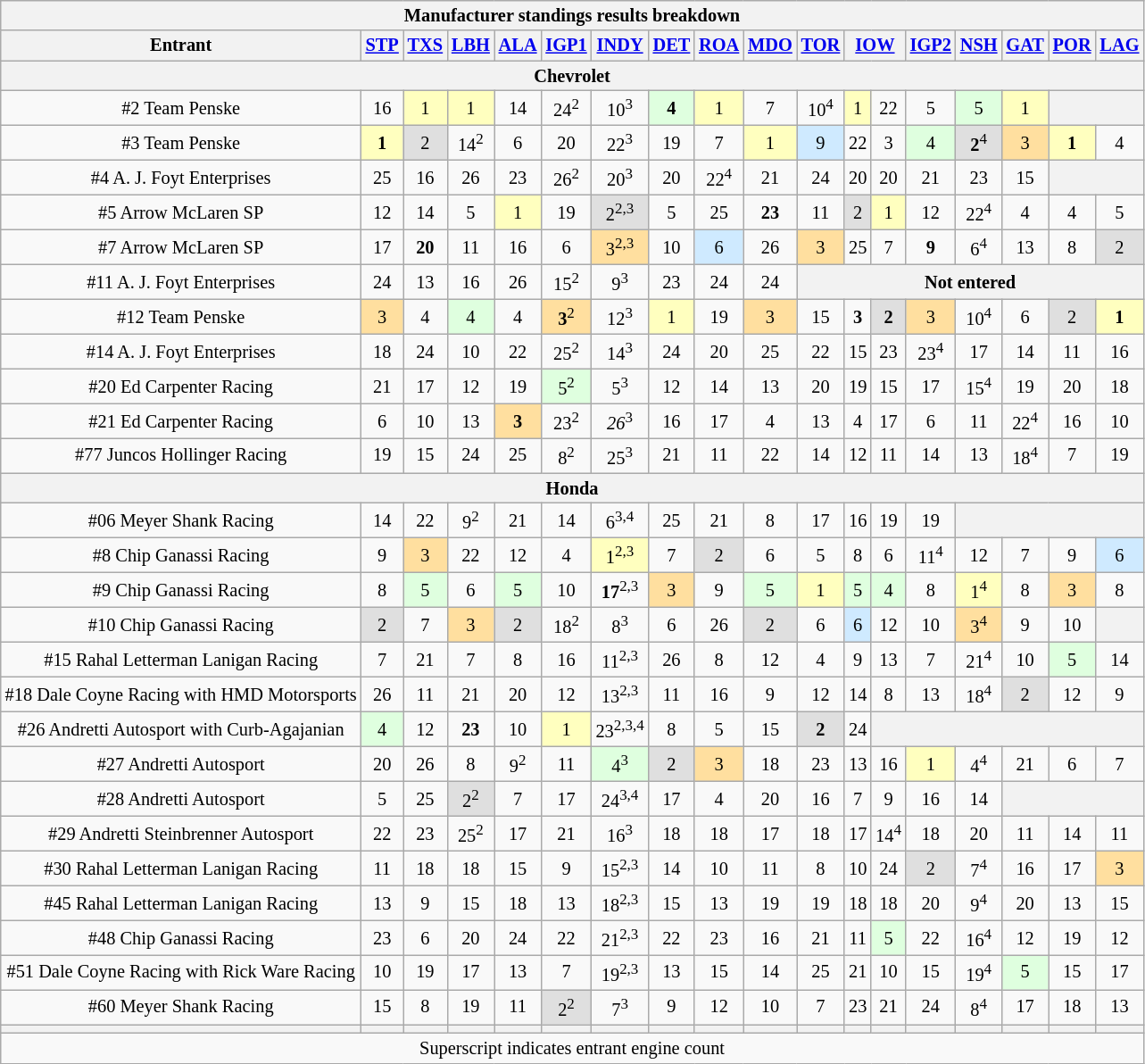<table class="wikitable mw-collapsible mw-collapsed" style="font-size: 85%; text-align:center">
<tr>
<th colspan="18" class="nowrap">Manufacturer standings results breakdown</th>
</tr>
<tr>
<th>Entrant</th>
<th><a href='#'>STP</a></th>
<th><a href='#'>TXS</a></th>
<th><a href='#'>LBH</a></th>
<th><a href='#'>ALA</a></th>
<th><a href='#'>IGP1</a></th>
<th><a href='#'>INDY</a></th>
<th><a href='#'>DET</a></th>
<th><a href='#'>ROA</a></th>
<th><a href='#'>MDO</a></th>
<th><a href='#'>TOR</a></th>
<th colspan=2><a href='#'>IOW</a></th>
<th><a href='#'>IGP2</a></th>
<th><a href='#'>NSH</a></th>
<th><a href='#'>GAT</a></th>
<th><a href='#'>POR</a></th>
<th><a href='#'>LAG</a></th>
</tr>
<tr>
<th colspan="18">Chevrolet</th>
</tr>
<tr>
<td>#2 Team Penske</td>
<td>16</td>
<td style="background:#FFFFBF;">1</td>
<td style="background:#FFFFBF;">1</td>
<td>14</td>
<td>24<sup>2</sup></td>
<td>10<sup>3</sup></td>
<td style="background:#DFFFDF;"><strong>4</strong></td>
<td style="background:#FFFFBF;">1</td>
<td>7</td>
<td>10<sup>4</sup></td>
<td style="background:#FFFFBF;">1</td>
<td>22</td>
<td>5</td>
<td style="background:#DFFFDF;">5</td>
<td style="background:#FFFFBF;">1</td>
<th colspan=2></th>
</tr>
<tr>
<td>#3 Team Penske</td>
<td style="background:#FFFFBF;"><strong>1</strong></td>
<td style="background:#DFDFDF;">2</td>
<td>14<sup>2</sup></td>
<td>6</td>
<td>20</td>
<td>22<sup>3</sup></td>
<td>19</td>
<td>7</td>
<td style="background:#FFFFBF;">1</td>
<td style="background:#CFEAFF;">9</td>
<td>22</td>
<td>3</td>
<td style="background:#DFFFDF;">4</td>
<td style="background:#DFDFDF;"><strong>2</strong><sup>4</sup></td>
<td style="background:#FFDF9F;">3</td>
<td style="background:#FFFFBF;"><strong>1</strong></td>
<td>4</td>
</tr>
<tr>
<td>#4 A. J. Foyt Enterprises</td>
<td>25</td>
<td>16</td>
<td>26</td>
<td>23</td>
<td>26<sup>2</sup></td>
<td>20<sup>3</sup></td>
<td>20</td>
<td>22<sup>4</sup></td>
<td>21</td>
<td>24</td>
<td>20</td>
<td>20</td>
<td>21</td>
<td>23</td>
<td>15</td>
<th colspan=2></th>
</tr>
<tr>
<td>#5 Arrow McLaren SP</td>
<td>12</td>
<td>14</td>
<td>5</td>
<td style="background:#FFFFBF;">1</td>
<td>19</td>
<td style="background:#DFDFDF;">2<sup>2,3</sup></td>
<td>5</td>
<td>25</td>
<td><strong>23</strong></td>
<td>11</td>
<td style="background:#DFDFDF;">2</td>
<td style="background:#FFFFBF;">1</td>
<td>12</td>
<td>22<sup>4</sup></td>
<td>4</td>
<td>4</td>
<td>5</td>
</tr>
<tr>
<td>#7 Arrow McLaren SP</td>
<td>17</td>
<td><strong>20</strong></td>
<td>11</td>
<td>16</td>
<td>6</td>
<td style="background:#FFDF9F;">3<sup>2,3</sup></td>
<td>10</td>
<td style="background:#CFEAFF;">6</td>
<td>26</td>
<td style="background:#FFDF9F;">3</td>
<td>25</td>
<td>7</td>
<td><strong>9</strong></td>
<td>6<sup>4</sup></td>
<td>13</td>
<td>8</td>
<td style="background:#DFDFDF;">2</td>
</tr>
<tr>
<td>#11 A. J. Foyt Enterprises</td>
<td>24</td>
<td>13</td>
<td>16</td>
<td>26</td>
<td>15<sup>2</sup></td>
<td>9<sup>3</sup></td>
<td>23</td>
<td>24</td>
<td>24</td>
<th colspan=8>Not entered</th>
</tr>
<tr>
<td>#12 Team Penske</td>
<td style="background:#FFDF9F;">3</td>
<td>4</td>
<td style="background:#DFFFDF;">4</td>
<td>4</td>
<td style="background:#FFDF9F;"><strong>3</strong><sup>2</sup></td>
<td>12<sup>3</sup></td>
<td style="background:#FFFFBF;">1</td>
<td>19</td>
<td style="background:#FFDF9F;">3</td>
<td>15</td>
<td><strong>3</strong></td>
<td style="background:#DFDFDF;"><strong>2</strong></td>
<td style="background:#FFDF9F;">3</td>
<td>10<sup>4</sup></td>
<td>6</td>
<td style="background:#DFDFDF;">2</td>
<td style="background:#FFFFBF;"><strong>1</strong></td>
</tr>
<tr>
<td>#14 A. J. Foyt Enterprises</td>
<td>18</td>
<td>24</td>
<td>10</td>
<td>22</td>
<td>25<sup>2</sup></td>
<td>14<sup>3</sup></td>
<td>24</td>
<td>20</td>
<td>25</td>
<td>22</td>
<td>15</td>
<td>23</td>
<td>23<sup>4</sup></td>
<td>17</td>
<td>14</td>
<td>11</td>
<td>16</td>
</tr>
<tr>
<td>#20 Ed Carpenter Racing</td>
<td>21</td>
<td>17</td>
<td>12</td>
<td>19</td>
<td style="background:#DFFFDF;">5<sup>2</sup></td>
<td>5<sup>3</sup></td>
<td>12</td>
<td>14</td>
<td>13</td>
<td>20</td>
<td>19</td>
<td>15</td>
<td>17</td>
<td>15<sup>4</sup></td>
<td>19</td>
<td>20</td>
<td>18</td>
</tr>
<tr>
<td>#21 Ed Carpenter Racing</td>
<td>6</td>
<td>10</td>
<td>13</td>
<td style="background:#FFDF9F;"><strong>3</strong></td>
<td>23<sup>2</sup></td>
<td><em>26</em><sup>3</sup></td>
<td>16</td>
<td>17</td>
<td>4</td>
<td>13</td>
<td>4</td>
<td>17</td>
<td>6</td>
<td>11</td>
<td>22<sup>4</sup></td>
<td>16</td>
<td>10</td>
</tr>
<tr>
<td>#77 Juncos Hollinger Racing</td>
<td>19</td>
<td>15</td>
<td>24</td>
<td>25</td>
<td>8<sup>2</sup></td>
<td>25<sup>3</sup></td>
<td>21</td>
<td>11</td>
<td>22</td>
<td>14</td>
<td>12</td>
<td>11</td>
<td>14</td>
<td>13</td>
<td>18<sup>4</sup></td>
<td>7</td>
<td>19</td>
</tr>
<tr>
<th colspan="18">Honda</th>
</tr>
<tr>
<td>#06 Meyer Shank Racing</td>
<td>14</td>
<td>22</td>
<td>9<sup>2</sup></td>
<td>21</td>
<td>14</td>
<td>6<sup>3,4</sup></td>
<td>25</td>
<td>21</td>
<td>8</td>
<td>17</td>
<td>16</td>
<td>19</td>
<td>19</td>
<th colspan=4></th>
</tr>
<tr>
<td>#8 Chip Ganassi Racing</td>
<td>9</td>
<td style="background:#FFDF9F;">3</td>
<td>22</td>
<td>12</td>
<td>4</td>
<td style="background:#FFFFBF;">1<sup>2,3</sup></td>
<td>7</td>
<td style="background:#DFDFDF;">2</td>
<td>6</td>
<td>5</td>
<td>8</td>
<td>6</td>
<td>11<sup>4</sup></td>
<td>12</td>
<td>7</td>
<td>9</td>
<td style="background:#CFEAFF;">6</td>
</tr>
<tr>
<td>#9 Chip Ganassi Racing</td>
<td>8</td>
<td style="background:#DFFFDF;">5</td>
<td>6</td>
<td style="background:#DFFFDF;">5</td>
<td>10</td>
<td><strong>17</strong><sup>2,3</sup></td>
<td style="background:#FFDF9F;">3</td>
<td>9</td>
<td style="background:#DFFFDF;">5</td>
<td style="background:#FFFFBF;">1</td>
<td style="background:#DFFFDF;">5</td>
<td style="background:#DFFFDF;">4</td>
<td>8</td>
<td style="background:#FFFFBF;">1<sup>4</sup></td>
<td>8</td>
<td style="background:#FFDF9F;">3</td>
<td>8</td>
</tr>
<tr>
<td>#10 Chip Ganassi Racing</td>
<td style="background:#DFDFDF;">2</td>
<td>7</td>
<td style="background:#FFDF9F;">3</td>
<td style="background:#DFDFDF;">2</td>
<td>18<sup>2</sup></td>
<td>8<sup>3</sup></td>
<td>6</td>
<td>26</td>
<td style="background:#DFDFDF;">2</td>
<td>6</td>
<td style="background:#CFEAFF;">6</td>
<td>12</td>
<td>10</td>
<td style="background:#FFDF9F;">3<sup>4</sup></td>
<td>9</td>
<td>10</td>
<th></th>
</tr>
<tr>
<td>#15 Rahal Letterman Lanigan Racing</td>
<td>7</td>
<td>21</td>
<td>7</td>
<td>8</td>
<td>16</td>
<td>11<sup>2,3</sup></td>
<td>26</td>
<td>8</td>
<td>12</td>
<td>4</td>
<td>9</td>
<td>13</td>
<td>7</td>
<td>21<sup>4</sup></td>
<td>10</td>
<td style="background:#DFFFDF;">5</td>
<td>14</td>
</tr>
<tr>
<td>#18 Dale Coyne Racing with HMD Motorsports</td>
<td>26</td>
<td>11</td>
<td>21</td>
<td>20</td>
<td>12</td>
<td>13<sup>2,3</sup></td>
<td>11</td>
<td>16</td>
<td>9</td>
<td>12</td>
<td>14</td>
<td>8</td>
<td>13</td>
<td>18<sup>4</sup></td>
<td style="background:#DFDFDF;">2</td>
<td>12</td>
<td>9</td>
</tr>
<tr>
<td>#26 Andretti Autosport with Curb-Agajanian</td>
<td style="background:#DFFFDF;">4</td>
<td>12</td>
<td><strong>23</strong></td>
<td>10</td>
<td style="background:#FFFFBF;">1</td>
<td>23<sup>2,3,4</sup></td>
<td>8</td>
<td>5</td>
<td>15</td>
<td style="background:#DFDFDF;"><strong>2</strong></td>
<td>24</td>
<th colspan=6></th>
</tr>
<tr>
<td>#27 Andretti Autosport</td>
<td>20</td>
<td>26</td>
<td>8</td>
<td>9<sup>2</sup></td>
<td>11</td>
<td style="background:#DFFFDF;">4<sup>3</sup></td>
<td style="background:#DFDFDF;">2</td>
<td style="background:#FFDF9F;">3</td>
<td>18</td>
<td>23</td>
<td>13</td>
<td>16</td>
<td style="background:#FFFFBF;">1</td>
<td>4<sup>4</sup></td>
<td>21</td>
<td>6</td>
<td>7</td>
</tr>
<tr>
<td>#28 Andretti Autosport</td>
<td>5</td>
<td>25</td>
<td style="background:#DFDFDF;">2<sup>2</sup></td>
<td>7</td>
<td>17</td>
<td>24<sup>3,4</sup></td>
<td>17</td>
<td>4</td>
<td>20</td>
<td>16</td>
<td>7</td>
<td>9</td>
<td>16</td>
<td>14</td>
<th colspan=3></th>
</tr>
<tr>
<td>#29 Andretti Steinbrenner Autosport</td>
<td>22</td>
<td>23</td>
<td>25<sup>2</sup></td>
<td>17</td>
<td>21</td>
<td>16<sup>3</sup></td>
<td>18</td>
<td>18</td>
<td>17</td>
<td>18</td>
<td>17</td>
<td>14<sup>4</sup></td>
<td>18</td>
<td>20</td>
<td>11</td>
<td>14</td>
<td>11</td>
</tr>
<tr>
<td>#30 Rahal Letterman Lanigan Racing</td>
<td>11</td>
<td>18</td>
<td>18</td>
<td>15</td>
<td>9</td>
<td>15<sup>2,3</sup></td>
<td>14</td>
<td>10</td>
<td>11</td>
<td>8</td>
<td>10</td>
<td>24</td>
<td style="background:#DFDFDF;">2</td>
<td>7<sup>4</sup></td>
<td>16</td>
<td>17</td>
<td style="background:#FFDF9F;">3</td>
</tr>
<tr>
<td>#45 Rahal Letterman Lanigan Racing</td>
<td>13</td>
<td>9</td>
<td>15</td>
<td>18</td>
<td>13</td>
<td>18<sup>2,3</sup></td>
<td>15</td>
<td>13</td>
<td>19</td>
<td>19</td>
<td>18</td>
<td>18</td>
<td>20</td>
<td>9<sup>4</sup></td>
<td>20</td>
<td>13</td>
<td>15</td>
</tr>
<tr>
<td>#48 Chip Ganassi Racing</td>
<td>23</td>
<td>6</td>
<td>20</td>
<td>24</td>
<td>22</td>
<td>21<sup>2,3</sup></td>
<td>22</td>
<td>23</td>
<td>16</td>
<td>21</td>
<td>11</td>
<td style="background:#DFFFDF;">5</td>
<td>22</td>
<td>16<sup>4</sup></td>
<td>12</td>
<td>19</td>
<td>12</td>
</tr>
<tr>
<td>#51 Dale Coyne Racing with Rick Ware Racing</td>
<td>10</td>
<td>19</td>
<td>17</td>
<td>13</td>
<td>7</td>
<td>19<sup>2,3</sup></td>
<td>13</td>
<td>15</td>
<td>14</td>
<td>25</td>
<td>21</td>
<td>10</td>
<td>15</td>
<td>19<sup>4</sup></td>
<td style="background:#DFFFDF;">5</td>
<td>15</td>
<td>17</td>
</tr>
<tr>
<td>#60 Meyer Shank Racing</td>
<td>15</td>
<td>8</td>
<td>19</td>
<td>11</td>
<td style="background:#DFDFDF;">2<sup>2</sup></td>
<td>7<sup>3</sup></td>
<td>9</td>
<td>12</td>
<td>10</td>
<td>7</td>
<td>23</td>
<td>21</td>
<td>24</td>
<td>8<sup>4</sup></td>
<td>17</td>
<td>18</td>
<td>13</td>
</tr>
<tr>
<th></th>
<th></th>
<th></th>
<th></th>
<th></th>
<th></th>
<th></th>
<th></th>
<th></th>
<th></th>
<th></th>
<th></th>
<th></th>
<th></th>
<th></th>
<th></th>
<th></th>
<th></th>
</tr>
<tr>
<td colspan=99>Superscript indicates entrant engine count</td>
</tr>
</table>
